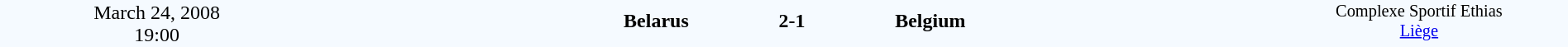<table style="width: 100%; background:#F5FAFF;" cellspacing="0">
<tr>
<td align=center rowspan=3 width=20%>March 24, 2008<br>19:00</td>
</tr>
<tr>
<td width=24% align=right><strong>Belarus</strong></td>
<td align=center width=13%><strong>2-1</strong></td>
<td width=24%><strong>Belgium</strong></td>
<td style=font-size:85% rowspan=3 valign=top align=center>Complexe Sportif Ethias<br><a href='#'>Liège</a></td>
</tr>
<tr style=font-size:85%>
<td align=right valign=top></td>
<td></td>
<td></td>
</tr>
</table>
